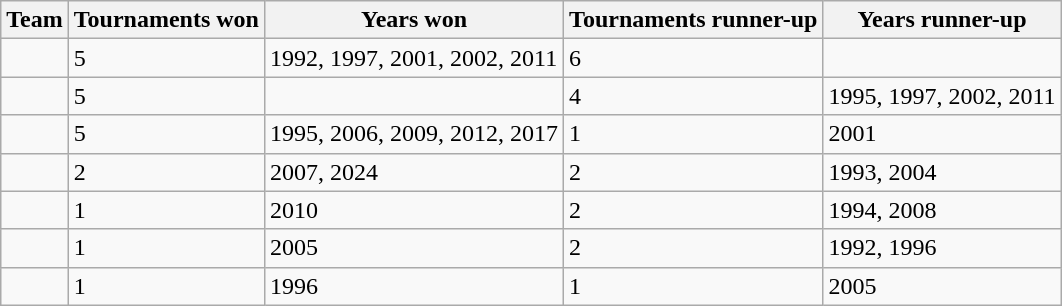<table class="wikitable">
<tr>
<th>Team</th>
<th>Tournaments won</th>
<th>Years won</th>
<th>Tournaments runner-up</th>
<th>Years runner-up</th>
</tr>
<tr>
<td></td>
<td>5</td>
<td>1992, 1997, 2001, 2002, 2011</td>
<td>6</td>
<td></td>
</tr>
<tr>
<td></td>
<td>5</td>
<td></td>
<td>4</td>
<td>1995, 1997, 2002, 2011</td>
</tr>
<tr>
<td></td>
<td>5</td>
<td>1995, 2006, 2009, 2012, 2017</td>
<td>1</td>
<td>2001</td>
</tr>
<tr>
<td></td>
<td>2</td>
<td>2007, 2024</td>
<td>2</td>
<td>1993, 2004</td>
</tr>
<tr>
<td></td>
<td>1</td>
<td>2010</td>
<td>2</td>
<td>1994, 2008</td>
</tr>
<tr>
<td></td>
<td>1</td>
<td>2005</td>
<td>2</td>
<td>1992, 1996</td>
</tr>
<tr>
<td></td>
<td>1</td>
<td>1996</td>
<td>1</td>
<td>2005</td>
</tr>
</table>
